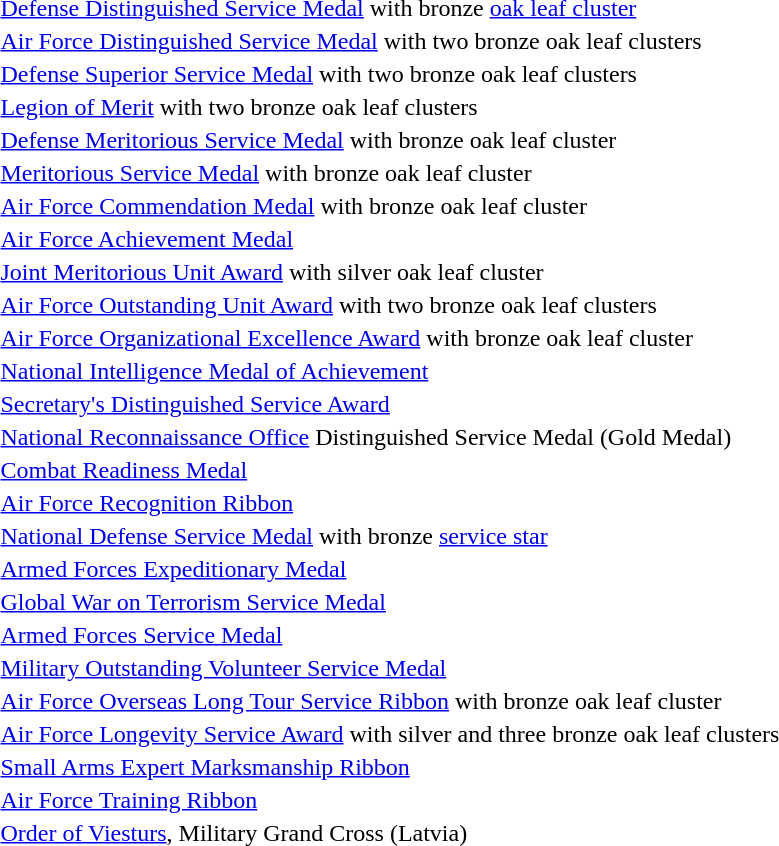<table>
<tr>
<td></td>
<td><a href='#'>Defense Distinguished Service Medal</a> with bronze <a href='#'>oak leaf cluster</a></td>
</tr>
<tr>
<td></td>
<td><a href='#'>Air Force Distinguished Service Medal</a> with two bronze oak leaf clusters</td>
</tr>
<tr>
<td></td>
<td><a href='#'>Defense Superior Service Medal</a> with two bronze oak leaf clusters</td>
</tr>
<tr>
<td></td>
<td><a href='#'>Legion of Merit</a> with two bronze oak leaf clusters</td>
</tr>
<tr>
<td></td>
<td><a href='#'>Defense Meritorious Service Medal</a> with bronze oak leaf cluster</td>
</tr>
<tr>
<td></td>
<td><a href='#'>Meritorious Service Medal</a> with bronze oak leaf cluster</td>
</tr>
<tr>
<td></td>
<td><a href='#'>Air Force Commendation Medal</a> with bronze oak leaf cluster</td>
</tr>
<tr>
<td></td>
<td><a href='#'>Air Force Achievement Medal</a></td>
</tr>
<tr>
<td></td>
<td><a href='#'>Joint Meritorious Unit Award</a> with silver oak leaf cluster</td>
</tr>
<tr>
<td></td>
<td><a href='#'>Air Force Outstanding Unit Award</a> with two bronze oak leaf clusters</td>
</tr>
<tr>
<td></td>
<td><a href='#'>Air Force Organizational Excellence Award</a> with bronze oak leaf cluster</td>
</tr>
<tr>
<td></td>
<td><a href='#'>National Intelligence Medal of Achievement</a></td>
</tr>
<tr>
<td></td>
<td><a href='#'>Secretary's Distinguished Service Award</a></td>
</tr>
<tr>
<td></td>
<td><a href='#'>National Reconnaissance Office</a> Distinguished Service Medal (Gold Medal)</td>
</tr>
<tr>
<td></td>
<td><a href='#'>Combat Readiness Medal</a></td>
</tr>
<tr>
<td></td>
<td><a href='#'>Air Force Recognition Ribbon</a></td>
</tr>
<tr>
<td></td>
<td><a href='#'>National Defense Service Medal</a> with bronze <a href='#'>service star</a></td>
</tr>
<tr>
<td></td>
<td><a href='#'>Armed Forces Expeditionary Medal</a></td>
</tr>
<tr>
<td></td>
<td><a href='#'>Global War on Terrorism Service Medal</a></td>
</tr>
<tr>
<td></td>
<td><a href='#'>Armed Forces Service Medal</a></td>
</tr>
<tr>
<td></td>
<td><a href='#'>Military Outstanding Volunteer Service Medal</a></td>
</tr>
<tr>
<td></td>
<td><a href='#'>Air Force Overseas Long Tour Service Ribbon</a> with bronze oak leaf cluster</td>
</tr>
<tr>
<td></td>
<td><a href='#'>Air Force Longevity Service Award</a> with silver and three bronze oak leaf clusters</td>
</tr>
<tr>
<td></td>
<td><a href='#'>Small Arms Expert Marksmanship Ribbon</a></td>
</tr>
<tr>
<td></td>
<td><a href='#'>Air Force Training Ribbon</a></td>
</tr>
<tr>
<td></td>
<td><a href='#'>Order of Viesturs</a>, Military Grand Cross (Latvia)</td>
</tr>
</table>
